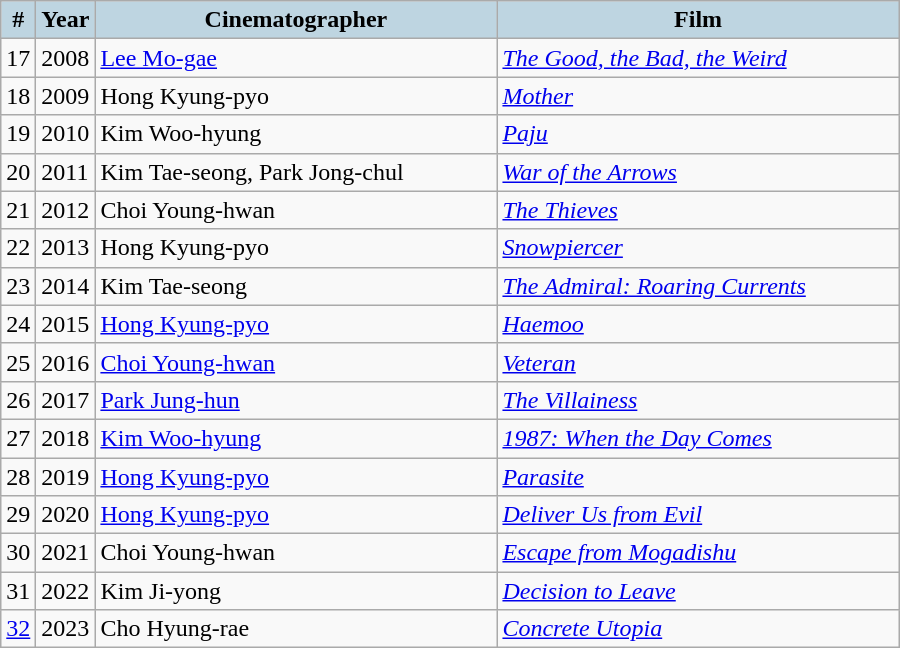<table class="wikitable" style="width:600px">
<tr>
<th style="background:#BED5E1; width:10px">#</th>
<th style="background:#BED5E1; width:10px">Year</th>
<th style="background:#BED5E1;">Cinematographer</th>
<th style="background:#BED5E1;">Film</th>
</tr>
<tr>
<td>17</td>
<td>2008</td>
<td><a href='#'>Lee Mo-gae</a></td>
<td><em><a href='#'>The Good, the Bad, the Weird</a></em></td>
</tr>
<tr>
<td>18</td>
<td>2009</td>
<td>Hong Kyung-pyo</td>
<td><em><a href='#'>Mother</a></em></td>
</tr>
<tr>
<td>19</td>
<td>2010</td>
<td>Kim Woo-hyung</td>
<td><em><a href='#'>Paju</a></em></td>
</tr>
<tr>
<td>20</td>
<td>2011</td>
<td>Kim Tae-seong, Park Jong-chul</td>
<td><em><a href='#'>War of the Arrows</a></em></td>
</tr>
<tr>
<td>21</td>
<td>2012</td>
<td>Choi Young-hwan</td>
<td><em><a href='#'>The Thieves</a></em></td>
</tr>
<tr>
<td>22</td>
<td>2013</td>
<td>Hong Kyung-pyo</td>
<td><em><a href='#'>Snowpiercer</a></em></td>
</tr>
<tr>
<td>23</td>
<td>2014</td>
<td>Kim Tae-seong</td>
<td><em><a href='#'>The Admiral: Roaring Currents</a></em></td>
</tr>
<tr>
<td>24</td>
<td>2015</td>
<td><a href='#'>Hong Kyung-pyo</a></td>
<td><em><a href='#'>Haemoo</a></em></td>
</tr>
<tr>
<td>25</td>
<td>2016</td>
<td><a href='#'>Choi Young-hwan</a></td>
<td><em><a href='#'>Veteran</a></em></td>
</tr>
<tr>
<td>26</td>
<td>2017</td>
<td><a href='#'>Park Jung-hun</a></td>
<td><em><a href='#'>The Villainess</a></em></td>
</tr>
<tr>
<td>27</td>
<td>2018</td>
<td><a href='#'>Kim Woo-hyung</a></td>
<td><em><a href='#'>1987: When the Day Comes</a></em></td>
</tr>
<tr>
<td>28</td>
<td>2019</td>
<td><a href='#'>Hong Kyung-pyo</a></td>
<td><em><a href='#'>Parasite</a></em></td>
</tr>
<tr>
<td>29</td>
<td>2020</td>
<td><a href='#'>Hong Kyung-pyo</a></td>
<td><a href='#'><em>Deliver Us from Evil</em></a></td>
</tr>
<tr>
<td>30</td>
<td>2021</td>
<td>Choi Young-hwan</td>
<td><em><a href='#'>Escape from Mogadishu</a></em></td>
</tr>
<tr>
<td>31</td>
<td>2022</td>
<td>Kim Ji-yong</td>
<td><em><a href='#'>Decision to Leave</a></em></td>
</tr>
<tr>
<td><a href='#'>32</a></td>
<td>2023</td>
<td>Cho Hyung-rae</td>
<td><em><a href='#'>Concrete Utopia</a></em></td>
</tr>
</table>
